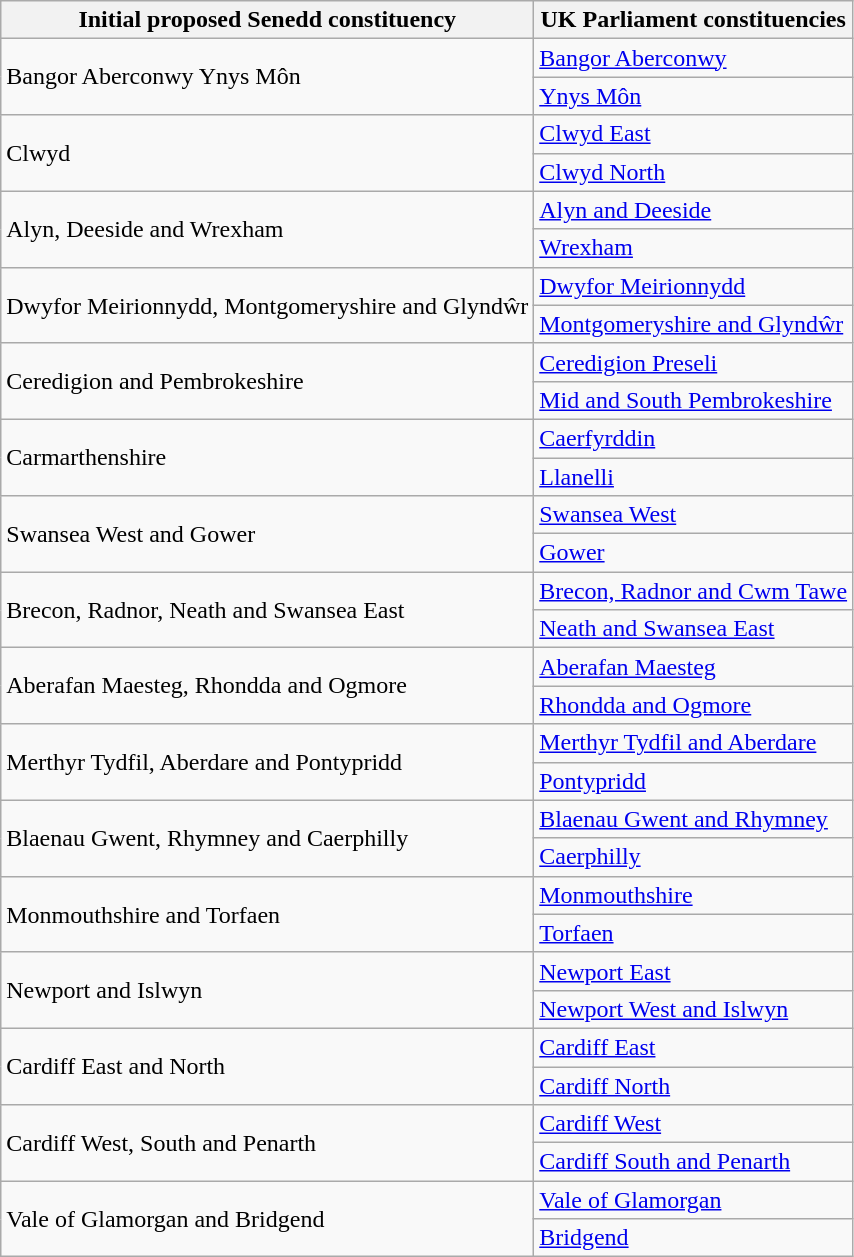<table class="wikitable sortable collapsible">
<tr>
<th>Initial proposed Senedd constituency</th>
<th>UK Parliament constituencies</th>
</tr>
<tr>
<td rowspan="2">Bangor Aberconwy Ynys Môn</td>
<td><a href='#'>Bangor Aberconwy</a></td>
</tr>
<tr>
<td><a href='#'>Ynys Môn</a></td>
</tr>
<tr>
<td rowspan="2">Clwyd</td>
<td><a href='#'>Clwyd East</a></td>
</tr>
<tr>
<td><a href='#'>Clwyd North</a></td>
</tr>
<tr>
<td rowspan="2">Alyn, Deeside and Wrexham</td>
<td><a href='#'>Alyn and Deeside</a></td>
</tr>
<tr>
<td><a href='#'>Wrexham</a></td>
</tr>
<tr>
<td rowspan="2">Dwyfor Meirionnydd, Montgomeryshire and Glyndŵr</td>
<td><a href='#'>Dwyfor Meirionnydd</a></td>
</tr>
<tr>
<td><a href='#'>Montgomeryshire and Glyndŵr</a></td>
</tr>
<tr>
<td rowspan="2">Ceredigion and Pembrokeshire</td>
<td><a href='#'>Ceredigion Preseli</a></td>
</tr>
<tr>
<td><a href='#'>Mid and South Pembrokeshire</a></td>
</tr>
<tr>
<td rowspan="2">Carmarthenshire</td>
<td><a href='#'>Caerfyrddin</a></td>
</tr>
<tr>
<td><a href='#'>Llanelli</a></td>
</tr>
<tr>
<td rowspan="2">Swansea West and Gower</td>
<td><a href='#'>Swansea West</a></td>
</tr>
<tr>
<td><a href='#'>Gower</a></td>
</tr>
<tr>
<td rowspan="2">Brecon, Radnor, Neath and Swansea East</td>
<td><a href='#'>Brecon, Radnor and Cwm Tawe</a></td>
</tr>
<tr>
<td><a href='#'>Neath and Swansea East</a></td>
</tr>
<tr>
<td rowspan="2">Aberafan Maesteg, Rhondda and Ogmore</td>
<td><a href='#'>Aberafan Maesteg</a></td>
</tr>
<tr>
<td><a href='#'>Rhondda and Ogmore</a></td>
</tr>
<tr>
<td rowspan="2">Merthyr Tydfil, Aberdare and Pontypridd</td>
<td><a href='#'>Merthyr Tydfil and Aberdare</a></td>
</tr>
<tr>
<td><a href='#'>Pontypridd</a></td>
</tr>
<tr>
<td rowspan="2">Blaenau Gwent, Rhymney and Caerphilly</td>
<td><a href='#'>Blaenau Gwent and Rhymney</a></td>
</tr>
<tr>
<td><a href='#'>Caerphilly</a></td>
</tr>
<tr>
<td rowspan="2">Monmouthshire and Torfaen</td>
<td><a href='#'>Monmouthshire</a></td>
</tr>
<tr>
<td><a href='#'>Torfaen</a></td>
</tr>
<tr>
<td rowspan="2">Newport and Islwyn</td>
<td><a href='#'>Newport East</a></td>
</tr>
<tr>
<td><a href='#'>Newport West and Islwyn</a></td>
</tr>
<tr>
<td rowspan="2">Cardiff East and North</td>
<td><a href='#'>Cardiff East</a></td>
</tr>
<tr>
<td><a href='#'>Cardiff North</a></td>
</tr>
<tr>
<td rowspan="2">Cardiff West, South and Penarth</td>
<td><a href='#'>Cardiff West</a></td>
</tr>
<tr>
<td><a href='#'>Cardiff South and Penarth</a></td>
</tr>
<tr>
<td rowspan="2">Vale of Glamorgan and Bridgend</td>
<td><a href='#'>Vale of Glamorgan</a></td>
</tr>
<tr>
<td><a href='#'>Bridgend</a></td>
</tr>
</table>
